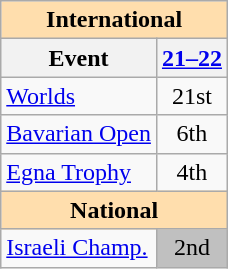<table class="wikitable" style="text-align:center">
<tr>
<th style="background-color: #ffdead; " colspan=2 align=center>International</th>
</tr>
<tr>
<th>Event</th>
<th><a href='#'>21–22</a></th>
</tr>
<tr>
<td align=left><a href='#'>Worlds</a></td>
<td>21st</td>
</tr>
<tr>
<td align=left><a href='#'>Bavarian Open</a></td>
<td>6th</td>
</tr>
<tr>
<td align=left><a href='#'>Egna Trophy</a></td>
<td>4th</td>
</tr>
<tr>
<th style="background-color: #ffdead; " colspan=2 align=center>National</th>
</tr>
<tr>
<td align=left><a href='#'>Israeli Champ.</a></td>
<td bgcolor=silver>2nd</td>
</tr>
</table>
